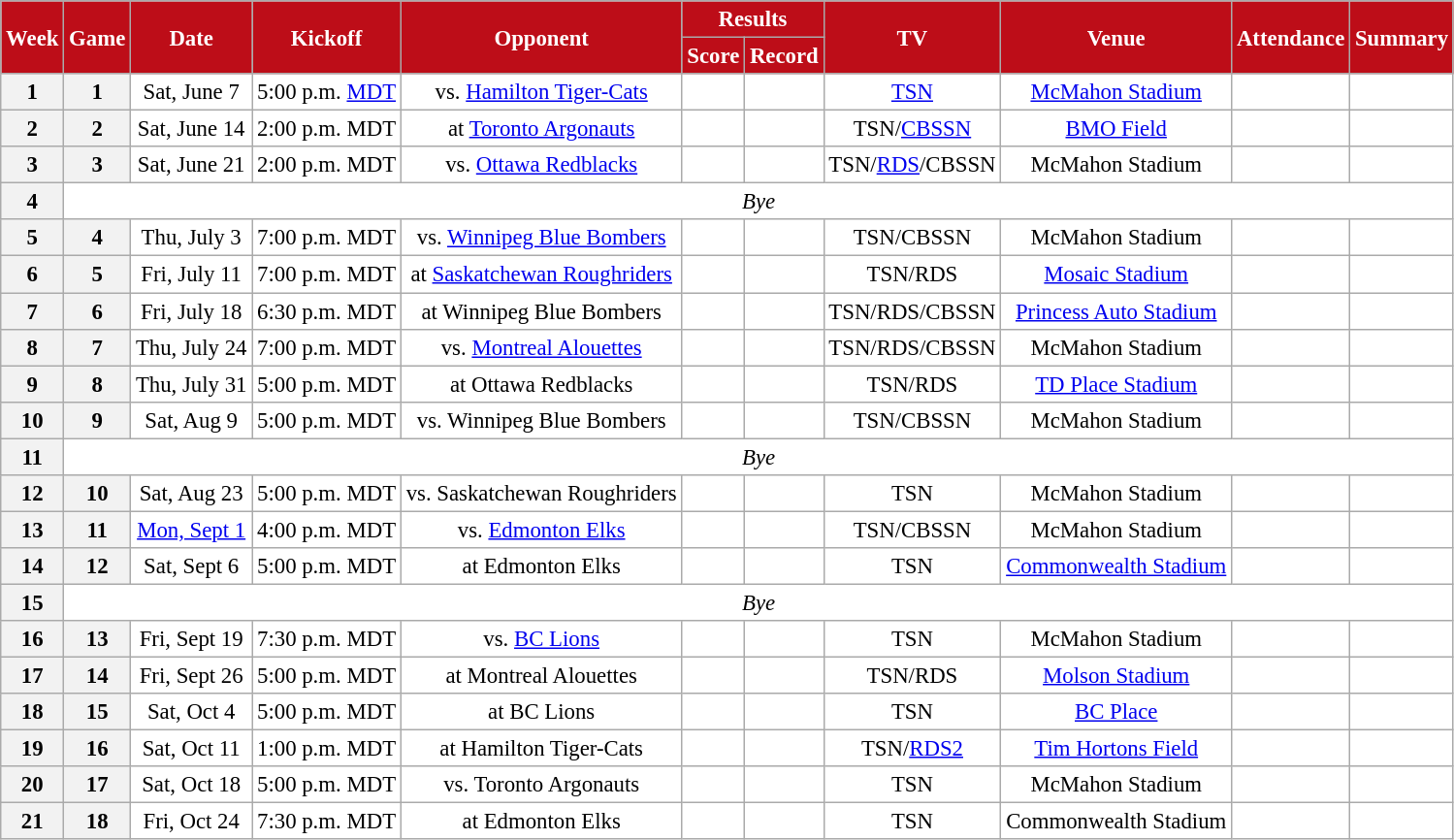<table class="wikitable" style="font-size: 95%;">
<tr>
<th style="background:#BD0D18;color:#FFFFFF;" rowspan=2>Week</th>
<th style="background:#BD0D18;color:#FFFFFF;" rowspan=2>Game</th>
<th style="background:#BD0D18;color:#FFFFFF;" rowspan=2>Date</th>
<th style="background:#BD0D18;color:#FFFFFF;" rowspan=2>Kickoff</th>
<th style="background:#BD0D18;color:#FFFFFF;" rowspan=2>Opponent</th>
<th style="background:#BD0D18;color:#FFFFFF;" colspan=2>Results</th>
<th style="background:#BD0D18;color:#FFFFFF;" rowspan=2>TV</th>
<th style="background:#BD0D18;color:#FFFFFF;" rowspan=2>Venue</th>
<th style="background:#BD0D18;color:#FFFFFF;" rowspan=2>Attendance</th>
<th style="background:#BD0D18;color:#FFFFFF;" rowspan=2>Summary</th>
</tr>
<tr>
<th style="background:#BD0D18;color:#FFFFFF;">Score</th>
<th style="background:#BD0D18;color:#FFFFFF;">Record</th>
</tr>
<tr align="center" bgcolor="ffffff">
<th align="center"><strong>1</strong></th>
<th align="center"><strong>1</strong></th>
<td align="center">Sat, June 7</td>
<td align="center">5:00 p.m. <a href='#'>MDT</a></td>
<td align="center">vs. <a href='#'>Hamilton Tiger-Cats</a></td>
<td align="center"></td>
<td align="center"></td>
<td align="center"><a href='#'>TSN</a></td>
<td align="center"><a href='#'>McMahon Stadium</a></td>
<td align="center"></td>
<td align="center"></td>
</tr>
<tr align="center" bgcolor="ffffff">
<th align="center"><strong>2</strong></th>
<th align="center"><strong>2</strong></th>
<td align="center">Sat, June 14</td>
<td align="center">2:00 p.m. MDT</td>
<td align="center">at <a href='#'>Toronto Argonauts</a></td>
<td align="center"></td>
<td align="center"></td>
<td align="center">TSN/<a href='#'>CBSSN</a></td>
<td align="center"><a href='#'>BMO Field</a></td>
<td align="center"></td>
<td align="center"></td>
</tr>
<tr align="center" bgcolor="ffffff">
<th align="center"><strong>3</strong></th>
<th align="center"><strong>3</strong></th>
<td align="center">Sat, June 21</td>
<td align="center">2:00 p.m. MDT</td>
<td align="center">vs. <a href='#'>Ottawa Redblacks</a></td>
<td align="center"></td>
<td align="center"></td>
<td align="center">TSN/<a href='#'>RDS</a>/CBSSN</td>
<td align="center">McMahon Stadium</td>
<td align="center"></td>
<td align="center"></td>
</tr>
<tr align="center" bgcolor="#ffffff">
<th align="center"><strong>4</strong></th>
<td colspan=10 align="center" valign="middle"><em>Bye</em></td>
</tr>
<tr align="center" bgcolor="ffffff">
<th align="center"><strong>5</strong></th>
<th align="center"><strong>4</strong></th>
<td align="center">Thu, July 3</td>
<td align="center">7:00 p.m. MDT</td>
<td align="center">vs. <a href='#'>Winnipeg Blue Bombers</a></td>
<td align="center"></td>
<td align="center"></td>
<td align="center">TSN/CBSSN</td>
<td align="center">McMahon Stadium</td>
<td align="center"></td>
<td align="center"></td>
</tr>
<tr align="center" bgcolor="ffffff">
<th align="center"><strong>6</strong></th>
<th align="center"><strong>5</strong></th>
<td align="center">Fri, July 11</td>
<td align="center">7:00 p.m. MDT</td>
<td align="center">at <a href='#'>Saskatchewan Roughriders</a></td>
<td align="center"></td>
<td align="center"></td>
<td align="center">TSN/RDS</td>
<td align="center"><a href='#'>Mosaic Stadium</a></td>
<td align="center"></td>
<td align="center"></td>
</tr>
<tr align="center" bgcolor="ffffff">
<th align="center"><strong>7</strong></th>
<th align="center"><strong>6</strong></th>
<td align="center">Fri, July 18</td>
<td align="center">6:30 p.m. MDT</td>
<td align="center">at Winnipeg Blue Bombers</td>
<td align="center"></td>
<td align="center"></td>
<td align="center">TSN/RDS/CBSSN</td>
<td align="center"><a href='#'>Princess Auto Stadium</a></td>
<td align="center"></td>
<td align="center"></td>
</tr>
<tr align="center" bgcolor="ffffff">
<th align="center"><strong>8</strong></th>
<th align="center"><strong>7</strong></th>
<td align="center">Thu, July 24</td>
<td align="center">7:00 p.m. MDT</td>
<td align="center">vs. <a href='#'>Montreal Alouettes</a></td>
<td align="center"></td>
<td align="center"></td>
<td align="center">TSN/RDS/CBSSN</td>
<td align="center">McMahon Stadium</td>
<td align="center"></td>
<td align="center"></td>
</tr>
<tr align="center" bgcolor="ffffff">
<th align="center"><strong>9</strong></th>
<th align="center"><strong>8</strong></th>
<td align="center">Thu, July 31</td>
<td align="center">5:00 p.m. MDT</td>
<td align="center">at Ottawa Redblacks</td>
<td align="center"></td>
<td align="center"></td>
<td align="center">TSN/RDS</td>
<td align="center"><a href='#'>TD Place Stadium</a></td>
<td align="center"></td>
<td align="center"></td>
</tr>
<tr align="center" bgcolor="ffffff">
<th align="center"><strong>10</strong></th>
<th align="center"><strong>9</strong></th>
<td align="center">Sat, Aug 9</td>
<td align="center">5:00 p.m. MDT</td>
<td align="center">vs. Winnipeg Blue Bombers</td>
<td align="center"></td>
<td align="center"></td>
<td align="center">TSN/CBSSN</td>
<td align="center">McMahon Stadium</td>
<td align="center"></td>
<td align="center"></td>
</tr>
<tr align="center"= bgcolor="#ffffff">
<th align="center"><strong>11</strong></th>
<td colspan=10 align="center" valign="middle"><em>Bye</em></td>
</tr>
<tr align="center" bgcolor="ffffff">
<th align="center"><strong>12</strong></th>
<th align="center"><strong>10</strong></th>
<td align="center">Sat, Aug 23</td>
<td align="center">5:00 p.m. MDT</td>
<td align="center">vs. Saskatchewan Roughriders</td>
<td align="center"></td>
<td align="center"></td>
<td align="center">TSN</td>
<td align="center">McMahon Stadium</td>
<td align="center"></td>
<td align="center"></td>
</tr>
<tr align="center" bgcolor="ffffff">
<th align="center"><strong>13</strong></th>
<th align="center"><strong>11</strong></th>
<td align="center"><a href='#'>Mon, Sept 1</a></td>
<td align="center">4:00 p.m. MDT</td>
<td align="center">vs. <a href='#'>Edmonton Elks</a></td>
<td align="center"></td>
<td align="center"></td>
<td align="center">TSN/CBSSN</td>
<td align="center">McMahon Stadium</td>
<td align="center"></td>
<td align="center"></td>
</tr>
<tr align="center" bgcolor="ffffff">
<th align="center"><strong>14</strong></th>
<th align="center"><strong>12</strong></th>
<td align="center">Sat, Sept 6</td>
<td align="center">5:00 p.m. MDT</td>
<td align="center">at Edmonton Elks</td>
<td align="center"></td>
<td align="center"></td>
<td align="center">TSN</td>
<td align="center"><a href='#'>Commonwealth Stadium</a></td>
<td align="center"></td>
<td align="center"></td>
</tr>
<tr align="center"= bgcolor="#ffffff">
<th align="center"><strong>15</strong></th>
<td colspan=10 align="center" valign="middle"><em>Bye</em></td>
</tr>
<tr align="center" bgcolor="ffffff">
<th align="center"><strong>16</strong></th>
<th align="center"><strong>13</strong></th>
<td align="center">Fri, Sept 19</td>
<td align="center">7:30 p.m. MDT</td>
<td align="center">vs. <a href='#'>BC Lions</a></td>
<td align="center"></td>
<td align="center"></td>
<td align="center">TSN</td>
<td align="center">McMahon Stadium</td>
<td align="center"></td>
<td align="center"></td>
</tr>
<tr align="center" bgcolor="ffffff">
<th align="center"><strong>17</strong></th>
<th align="center"><strong>14</strong></th>
<td align="center">Fri, Sept 26</td>
<td align="center">5:00 p.m. MDT</td>
<td align="center">at Montreal Alouettes</td>
<td align="center"></td>
<td align="center"></td>
<td align="center">TSN/RDS</td>
<td align="center"><a href='#'>Molson Stadium</a></td>
<td align="center"></td>
<td align="center"></td>
</tr>
<tr align="center" bgcolor="ffffff">
<th align="center"><strong>18</strong></th>
<th align="center"><strong>15</strong></th>
<td align="center">Sat, Oct 4</td>
<td align="center">5:00 p.m. MDT</td>
<td align="center">at BC Lions</td>
<td align="center"></td>
<td align="center"></td>
<td align="center">TSN</td>
<td align="center"><a href='#'>BC Place</a></td>
<td align="center"></td>
<td align="center"></td>
</tr>
<tr align="center" bgcolor="ffffff">
<th align="center"><strong>19</strong></th>
<th align="center"><strong>16</strong></th>
<td align="center">Sat, Oct 11</td>
<td align="center">1:00 p.m. MDT</td>
<td align="center">at Hamilton Tiger-Cats</td>
<td align="center"></td>
<td align="center"></td>
<td align="center">TSN/<a href='#'>RDS2</a></td>
<td align="center"><a href='#'>Tim Hortons Field</a></td>
<td align="center"></td>
<td align="center"></td>
</tr>
<tr align="center" bgcolor="ffffff">
<th align="center"><strong>20</strong></th>
<th align="center"><strong>17</strong></th>
<td align="center">Sat, Oct 18</td>
<td align="center">5:00 p.m. MDT</td>
<td align="center">vs. Toronto Argonauts</td>
<td align="center"></td>
<td align="center"></td>
<td align="center">TSN</td>
<td align="center">McMahon Stadium</td>
<td align="center"></td>
<td align="center"></td>
</tr>
<tr align="center" bgcolor="ffffff">
<th align="center"><strong>21</strong></th>
<th align="center"><strong>18</strong></th>
<td align="center">Fri, Oct 24</td>
<td align="center">7:30 p.m. MDT</td>
<td align="center">at Edmonton Elks</td>
<td align="center"></td>
<td align="center"></td>
<td align="center">TSN</td>
<td align="center">Commonwealth Stadium</td>
<td align="center"></td>
<td align="center"></td>
</tr>
</table>
